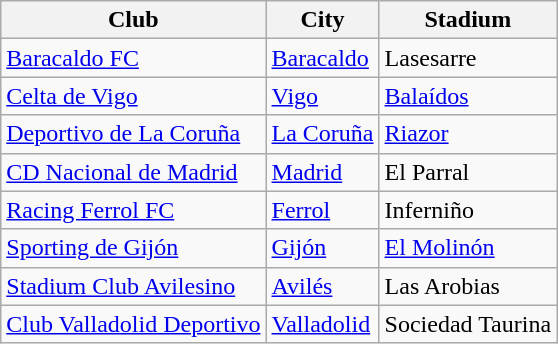<table class="wikitable sortable" style="text-align: left;">
<tr>
<th>Club</th>
<th>City</th>
<th>Stadium</th>
</tr>
<tr>
<td><a href='#'>Baracaldo FC</a></td>
<td><a href='#'>Baracaldo</a></td>
<td>Lasesarre</td>
</tr>
<tr>
<td><a href='#'>Celta de Vigo</a></td>
<td><a href='#'>Vigo</a></td>
<td><a href='#'>Balaídos</a></td>
</tr>
<tr>
<td><a href='#'>Deportivo de La Coruña</a></td>
<td><a href='#'>La Coruña</a></td>
<td><a href='#'>Riazor</a></td>
</tr>
<tr>
<td><a href='#'>CD Nacional de Madrid</a></td>
<td><a href='#'>Madrid</a></td>
<td>El Parral</td>
</tr>
<tr>
<td><a href='#'>Racing Ferrol FC</a></td>
<td><a href='#'>Ferrol</a></td>
<td>Inferniño</td>
</tr>
<tr>
<td><a href='#'>Sporting de Gijón</a></td>
<td><a href='#'>Gijón</a></td>
<td><a href='#'>El Molinón</a></td>
</tr>
<tr>
<td><a href='#'>Stadium Club Avilesino</a></td>
<td><a href='#'>Avilés</a></td>
<td>Las Arobias</td>
</tr>
<tr>
<td><a href='#'>Club Valladolid Deportivo</a></td>
<td><a href='#'>Valladolid</a></td>
<td>Sociedad Taurina</td>
</tr>
</table>
